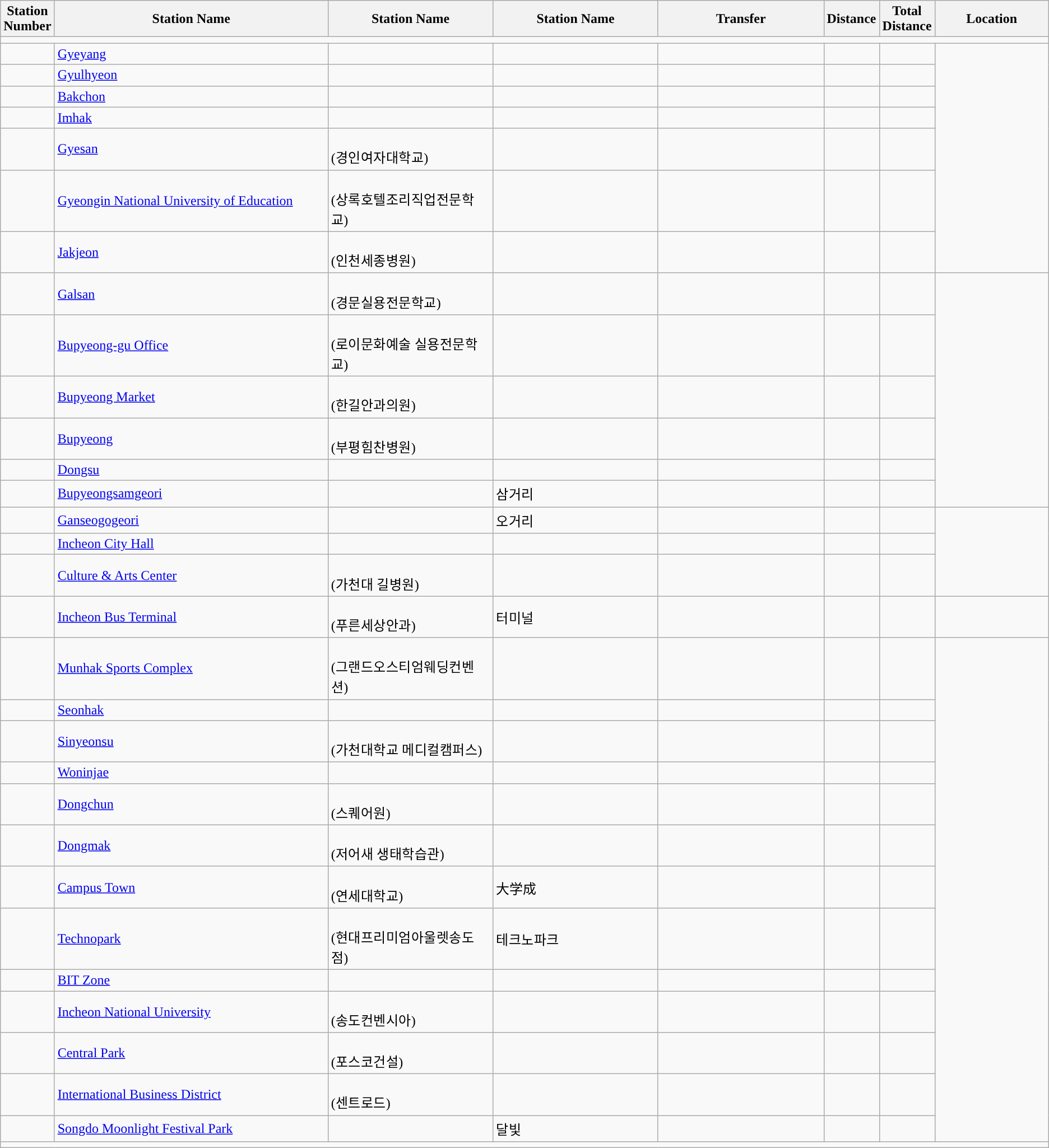<table class="wikitable">
<tr>
<th>Station<br>Number</th>
<th style="width:250pt;">Station Name<br></th>
<th style="width:150pt;">Station Name<br></th>
<th style="width:150pt;">Station Name<br></th>
<th style="width:150pt;">Transfer</th>
<th>Distance<br></th>
<th>Total<br>Distance</th>
<th>Location</th>
</tr>
<tr style="background:#">
<td colspan="10"></td>
</tr>
<tr>
<td></td>
<td><a href='#'>Gyeyang</a></td>
<td></td>
<td></td>
<td></td>
<td></td>
<td></td>
<td rowspan="7" style="width:100pt;"></td>
</tr>
<tr>
<td></td>
<td><a href='#'>Gyulhyeon</a></td>
<td></td>
<td></td>
<td></td>
<td></td>
<td></td>
</tr>
<tr>
<td></td>
<td><a href='#'>Bakchon</a></td>
<td></td>
<td></td>
<td></td>
<td></td>
<td></td>
</tr>
<tr>
<td></td>
<td><a href='#'>Imhak</a></td>
<td></td>
<td></td>
<td></td>
<td></td>
<td></td>
</tr>
<tr>
<td></td>
<td><a href='#'>Gyesan</a></td>
<td><br>(경인여자대학교)</td>
<td></td>
<td></td>
<td></td>
<td></td>
</tr>
<tr>
<td></td>
<td><a href='#'>Gyeongin National University of Education</a></td>
<td><br>(상록호텔조리직업전문학교)</td>
<td></td>
<td></td>
<td></td>
<td></td>
</tr>
<tr>
<td></td>
<td><a href='#'>Jakjeon</a></td>
<td><br>(인천세종병원)</td>
<td></td>
<td></td>
<td></td>
<td></td>
</tr>
<tr>
<td></td>
<td><a href='#'>Galsan</a></td>
<td><br>(경문실용전문학교)</td>
<td></td>
<td></td>
<td></td>
<td></td>
<td rowspan="6"></td>
</tr>
<tr>
<td></td>
<td><a href='#'>Bupyeong-gu Office</a></td>
<td><br>(로이문화예술 실용전문학교)</td>
<td></td>
<td></td>
<td></td>
<td></td>
</tr>
<tr>
<td></td>
<td><a href='#'>Bupyeong Market</a></td>
<td><br>(한길안과의원)</td>
<td></td>
<td></td>
<td></td>
<td></td>
</tr>
<tr>
<td></td>
<td><a href='#'>Bupyeong</a></td>
<td><br>(부평힘찬병원)</td>
<td></td>
<td></td>
<td></td>
<td></td>
</tr>
<tr>
<td></td>
<td><a href='#'>Dongsu</a></td>
<td></td>
<td></td>
<td></td>
<td></td>
<td></td>
</tr>
<tr>
<td></td>
<td><a href='#'>Bupyeongsamgeori</a></td>
<td></td>
<td>삼거리</td>
<td></td>
<td></td>
<td></td>
</tr>
<tr>
<td></td>
<td><a href='#'>Ganseogogeori</a></td>
<td></td>
<td>오거리</td>
<td></td>
<td></td>
<td></td>
<td rowspan="3"></td>
</tr>
<tr>
<td></td>
<td><a href='#'>Incheon City Hall</a></td>
<td></td>
<td></td>
<td></td>
<td></td>
<td></td>
</tr>
<tr>
<td></td>
<td><a href='#'>Culture & Arts Center</a></td>
<td><br>(가천대 길병원)</td>
<td></td>
<td></td>
<td></td>
<td></td>
</tr>
<tr>
<td></td>
<td><a href='#'>Incheon Bus Terminal</a></td>
<td><br>(푸른세상안과)</td>
<td>터미널</td>
<td></td>
<td></td>
<td></td>
<td></td>
</tr>
<tr>
<td></td>
<td><a href='#'>Munhak Sports Complex</a></td>
<td><br>(그랜드오스티엄웨딩컨벤션)</td>
<td></td>
<td></td>
<td></td>
<td></td>
<td rowspan="13"></td>
</tr>
<tr>
<td></td>
<td><a href='#'>Seonhak</a></td>
<td></td>
<td></td>
<td></td>
<td></td>
<td></td>
</tr>
<tr>
<td></td>
<td><a href='#'>Sinyeonsu</a></td>
<td><br>(가천대학교 메디컬캠퍼스)</td>
<td></td>
<td></td>
<td></td>
<td></td>
</tr>
<tr>
<td></td>
<td><a href='#'>Woninjae</a></td>
<td></td>
<td></td>
<td></td>
<td></td>
<td></td>
</tr>
<tr>
<td></td>
<td><a href='#'>Dongchun</a></td>
<td><br>(스퀘어원)</td>
<td></td>
<td></td>
<td></td>
<td></td>
</tr>
<tr>
<td></td>
<td><a href='#'>Dongmak</a></td>
<td><br>(저어새 생태학습관)</td>
<td></td>
<td></td>
<td></td>
<td></td>
</tr>
<tr>
<td></td>
<td><a href='#'>Campus Town</a></td>
<td><br>(연세대학교)</td>
<td>大学成</td>
<td></td>
<td></td>
<td></td>
</tr>
<tr>
<td></td>
<td><a href='#'>Technopark</a></td>
<td><br>(현대프리미엄아울렛송도점)</td>
<td>테크노파크</td>
<td></td>
<td></td>
<td></td>
</tr>
<tr>
<td></td>
<td><a href='#'>BIT Zone</a></td>
<td></td>
<td></td>
<td></td>
<td></td>
<td></td>
</tr>
<tr>
<td></td>
<td><a href='#'>Incheon National University</a></td>
<td><br>(송도컨벤시아)</td>
<td></td>
<td></td>
<td></td>
<td></td>
</tr>
<tr>
<td></td>
<td><a href='#'>Central Park</a></td>
<td><br>(포스코건설)</td>
<td></td>
<td></td>
<td></td>
<td></td>
</tr>
<tr>
<td></td>
<td><a href='#'>International Business District</a></td>
<td><br>(센트로드)</td>
<td></td>
<td></td>
<td></td>
<td></td>
</tr>
<tr>
<td></td>
<td><a href='#'>Songdo Moonlight Festival Park</a></td>
<td></td>
<td>달빛</td>
<td></td>
<td></td>
<td></td>
</tr>
<tr style="background:#">
<td colspan="10"></td>
</tr>
</table>
